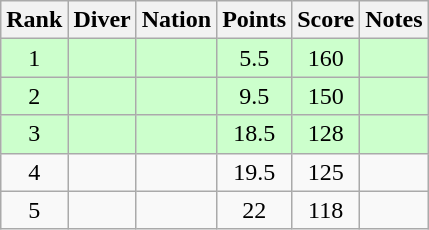<table class="wikitable sortable" style="text-align:center">
<tr>
<th>Rank</th>
<th>Diver</th>
<th>Nation</th>
<th>Points</th>
<th>Score</th>
<th>Notes</th>
</tr>
<tr style="background:#cfc;">
<td>1</td>
<td align=left></td>
<td align=left></td>
<td>5.5</td>
<td>160</td>
<td></td>
</tr>
<tr style="background:#cfc;">
<td>2</td>
<td align=left></td>
<td align=left></td>
<td>9.5</td>
<td>150</td>
<td></td>
</tr>
<tr style="background:#cfc;">
<td>3</td>
<td align=left></td>
<td align=left></td>
<td>18.5</td>
<td>128</td>
<td></td>
</tr>
<tr>
<td>4</td>
<td align=left></td>
<td align=left></td>
<td>19.5</td>
<td>125</td>
<td></td>
</tr>
<tr>
<td>5</td>
<td align=left></td>
<td align=left></td>
<td>22</td>
<td>118</td>
<td></td>
</tr>
</table>
